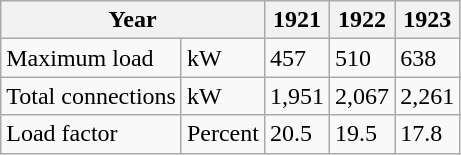<table class="wikitable">
<tr>
<th colspan="2">Year</th>
<th>1921</th>
<th>1922</th>
<th>1923</th>
</tr>
<tr>
<td>Maximum load</td>
<td>kW</td>
<td>457</td>
<td>510</td>
<td>638</td>
</tr>
<tr>
<td>Total connections</td>
<td>kW</td>
<td>1,951</td>
<td>2,067</td>
<td>2,261</td>
</tr>
<tr>
<td>Load factor</td>
<td>Percent</td>
<td>20.5</td>
<td>19.5</td>
<td>17.8</td>
</tr>
</table>
